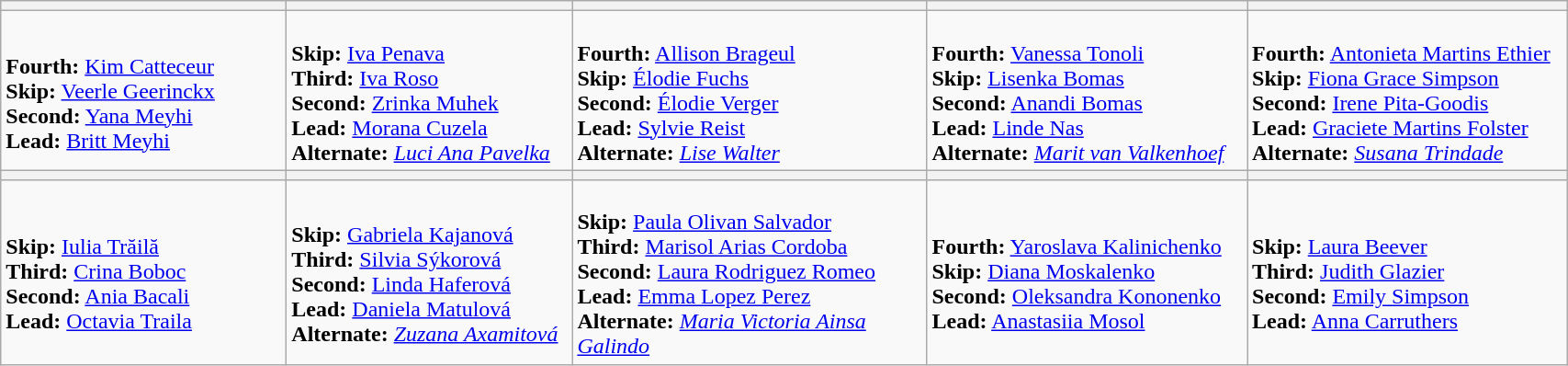<table class="wikitable">
<tr>
<th width=200></th>
<th width=200></th>
<th width=250></th>
<th width=225></th>
<th width=225></th>
</tr>
<tr>
<td><br><strong>Fourth:</strong> <a href='#'>Kim Catteceur</a><br>
<strong>Skip:</strong> <a href='#'>Veerle Geerinckx</a><br>
<strong>Second:</strong> <a href='#'>Yana Meyhi</a><br>
<strong>Lead:</strong> <a href='#'>Britt Meyhi</a></td>
<td><br><strong>Skip:</strong> <a href='#'>Iva Penava</a><br>
<strong>Third:</strong> <a href='#'>Iva Roso</a><br>
<strong>Second:</strong> <a href='#'>Zrinka Muhek</a><br>
<strong>Lead:</strong> <a href='#'>Morana Cuzela</a><br>
<strong>Alternate:</strong> <em><a href='#'>Luci Ana Pavelka</a></em></td>
<td><br><strong>Fourth:</strong> <a href='#'>Allison Brageul</a><br>
<strong>Skip:</strong> <a href='#'>Élodie Fuchs</a><br>
<strong>Second:</strong> <a href='#'>Élodie Verger</a><br>
<strong>Lead:</strong> <a href='#'>Sylvie Reist</a><br>
<strong>Alternate:</strong> <em><a href='#'>Lise Walter</a></em></td>
<td><br><strong>Fourth:</strong> <a href='#'>Vanessa Tonoli</a><br>
<strong>Skip:</strong> <a href='#'>Lisenka Bomas</a><br>
<strong>Second:</strong> <a href='#'>Anandi Bomas</a><br>
<strong>Lead:</strong> <a href='#'>Linde Nas</a><br>
<strong>Alternate:</strong> <em><a href='#'>Marit van Valkenhoef</a></em></td>
<td><br><strong>Fourth:</strong> <a href='#'>Antonieta Martins Ethier</a><br>
<strong>Skip:</strong> <a href='#'>Fiona Grace Simpson</a><br>
<strong>Second:</strong> <a href='#'>Irene Pita-Goodis</a><br>
<strong>Lead:</strong> <a href='#'>Graciete Martins Folster</a><br>
<strong>Alternate:</strong> <em><a href='#'>Susana Trindade</a></em></td>
</tr>
<tr>
<th width=200></th>
<th width=200></th>
<th width=250></th>
<th width=225></th>
<th width=225></th>
</tr>
<tr>
<td><br><strong>Skip:</strong> <a href='#'>Iulia Trăilă</a><br>
<strong>Third:</strong> <a href='#'>Crina Boboc</a><br>
<strong>Second:</strong> <a href='#'>Ania Bacali</a><br>
<strong>Lead:</strong> <a href='#'>Octavia Traila</a></td>
<td><br><strong>Skip:</strong> <a href='#'>Gabriela Kajanová</a><br>
<strong>Third:</strong> <a href='#'>Silvia Sýkorová</a><br>
<strong>Second:</strong> <a href='#'>Linda Haferová</a><br>
<strong>Lead:</strong> <a href='#'>Daniela Matulová</a><br>
<strong>Alternate:</strong> <em><a href='#'>Zuzana Axamitová</a></em></td>
<td><br><strong>Skip:</strong> <a href='#'>Paula Olivan Salvador</a><br>
<strong>Third:</strong> <a href='#'>Marisol Arias Cordoba</a><br>
<strong>Second:</strong> <a href='#'>Laura Rodriguez Romeo</a><br>
<strong>Lead:</strong> <a href='#'>Emma Lopez Perez</a><br>
<strong>Alternate:</strong> <em><a href='#'>Maria Victoria Ainsa Galindo</a></em></td>
<td><br><strong>Fourth:</strong> <a href='#'>Yaroslava Kalinichenko</a><br>
<strong>Skip:</strong> <a href='#'>Diana Moskalenko</a><br>
<strong>Second:</strong> <a href='#'>Oleksandra Kononenko</a><br>
<strong>Lead:</strong> <a href='#'>Anastasiia Mosol</a></td>
<td><br><strong>Skip:</strong> <a href='#'>Laura Beever</a><br>
<strong>Third:</strong> <a href='#'>Judith Glazier</a><br>
<strong>Second:</strong> <a href='#'>Emily Simpson</a><br>
<strong>Lead:</strong> <a href='#'>Anna Carruthers</a></td>
</tr>
</table>
